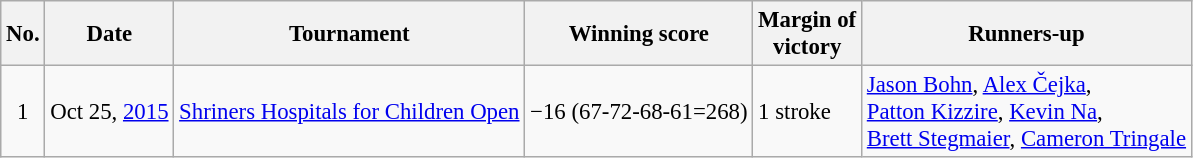<table class="wikitable" style="font-size:95%;">
<tr>
<th>No.</th>
<th>Date</th>
<th>Tournament</th>
<th>Winning score</th>
<th>Margin of<br>victory</th>
<th>Runners-up</th>
</tr>
<tr>
<td align=center>1</td>
<td>Oct 25, <a href='#'>2015</a></td>
<td><a href='#'>Shriners Hospitals for Children Open</a></td>
<td>−16 (67-72-68-61=268)</td>
<td>1 stroke</td>
<td> <a href='#'>Jason Bohn</a>,  <a href='#'>Alex Čejka</a>,<br> <a href='#'>Patton Kizzire</a>,  <a href='#'>Kevin Na</a>,<br> <a href='#'>Brett Stegmaier</a>,  <a href='#'>Cameron Tringale</a></td>
</tr>
</table>
